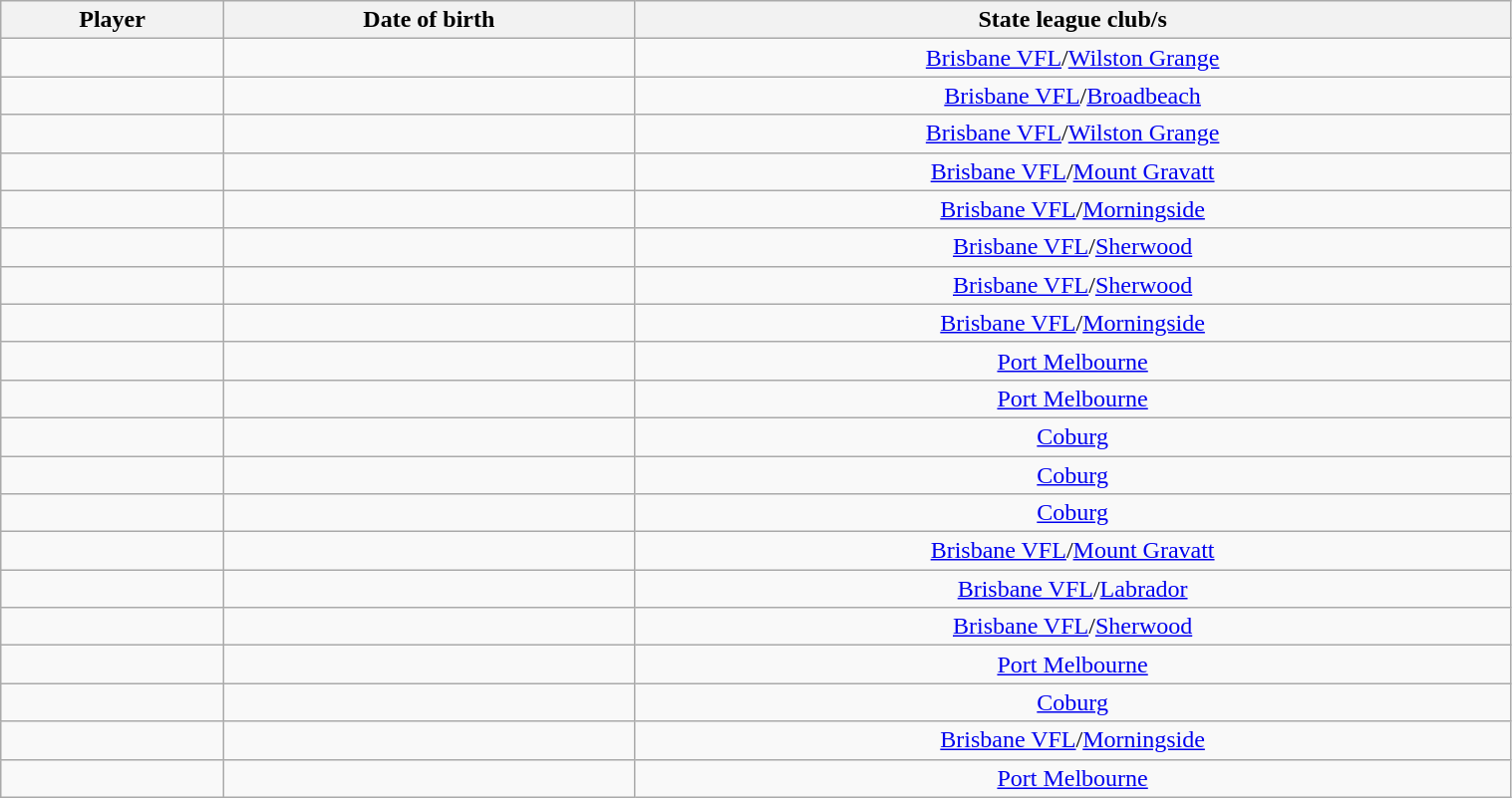<table class="wikitable sortable" style="text-align:center; width:80%;">
<tr>
<th>Player</th>
<th>Date of birth</th>
<th>State league club/s</th>
</tr>
<tr>
<td style="text-align:left"></td>
<td></td>
<td><a href='#'>Brisbane VFL</a>/<a href='#'>Wilston Grange</a></td>
</tr>
<tr>
<td style="text-align:left"></td>
<td></td>
<td><a href='#'>Brisbane VFL</a>/<a href='#'>Broadbeach</a></td>
</tr>
<tr>
<td style="text-align:left"></td>
<td></td>
<td><a href='#'>Brisbane VFL</a>/<a href='#'>Wilston Grange</a></td>
</tr>
<tr>
<td style="text-align:left"></td>
<td></td>
<td><a href='#'>Brisbane VFL</a>/<a href='#'>Mount Gravatt</a></td>
</tr>
<tr>
<td style="text-align:left"></td>
<td></td>
<td><a href='#'>Brisbane VFL</a>/<a href='#'>Morningside</a></td>
</tr>
<tr>
<td style="text-align:left"></td>
<td></td>
<td><a href='#'>Brisbane VFL</a>/<a href='#'>Sherwood</a></td>
</tr>
<tr>
<td style="text-align:left"></td>
<td></td>
<td><a href='#'>Brisbane VFL</a>/<a href='#'>Sherwood</a></td>
</tr>
<tr>
<td style="text-align:left"></td>
<td></td>
<td><a href='#'>Brisbane VFL</a>/<a href='#'>Morningside</a></td>
</tr>
<tr>
<td style="text-align:left"></td>
<td></td>
<td><a href='#'>Port Melbourne</a></td>
</tr>
<tr>
<td style="text-align:left"></td>
<td></td>
<td><a href='#'>Port Melbourne</a></td>
</tr>
<tr>
<td style="text-align:left"></td>
<td></td>
<td><a href='#'>Coburg</a></td>
</tr>
<tr>
<td style="text-align:left"></td>
<td></td>
<td><a href='#'>Coburg</a></td>
</tr>
<tr>
<td style="text-align:left"></td>
<td></td>
<td><a href='#'>Coburg</a></td>
</tr>
<tr>
<td style="text-align:left"></td>
<td></td>
<td><a href='#'>Brisbane VFL</a>/<a href='#'>Mount Gravatt</a></td>
</tr>
<tr>
<td style="text-align:left"></td>
<td></td>
<td><a href='#'>Brisbane VFL</a>/<a href='#'>Labrador</a></td>
</tr>
<tr>
<td style="text-align:left"></td>
<td></td>
<td><a href='#'>Brisbane VFL</a>/<a href='#'>Sherwood</a></td>
</tr>
<tr>
<td style="text-align:left"></td>
<td></td>
<td><a href='#'>Port Melbourne</a></td>
</tr>
<tr>
<td style="text-align:left"></td>
<td></td>
<td><a href='#'>Coburg</a></td>
</tr>
<tr>
<td style="text-align:left"></td>
<td></td>
<td><a href='#'>Brisbane VFL</a>/<a href='#'>Morningside</a></td>
</tr>
<tr>
<td style="text-align:left"></td>
<td></td>
<td><a href='#'>Port Melbourne</a></td>
</tr>
</table>
